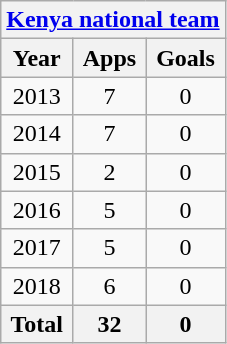<table class="wikitable" style="text-align:center">
<tr>
<th colspan=3><a href='#'>Kenya national team</a></th>
</tr>
<tr>
<th>Year</th>
<th>Apps</th>
<th>Goals</th>
</tr>
<tr>
<td>2013</td>
<td>7</td>
<td>0</td>
</tr>
<tr>
<td>2014</td>
<td>7</td>
<td>0</td>
</tr>
<tr>
<td>2015</td>
<td>2</td>
<td>0</td>
</tr>
<tr>
<td>2016</td>
<td>5</td>
<td>0</td>
</tr>
<tr>
<td>2017</td>
<td>5</td>
<td>0</td>
</tr>
<tr>
<td>2018</td>
<td>6</td>
<td>0</td>
</tr>
<tr>
<th>Total</th>
<th>32</th>
<th>0</th>
</tr>
</table>
